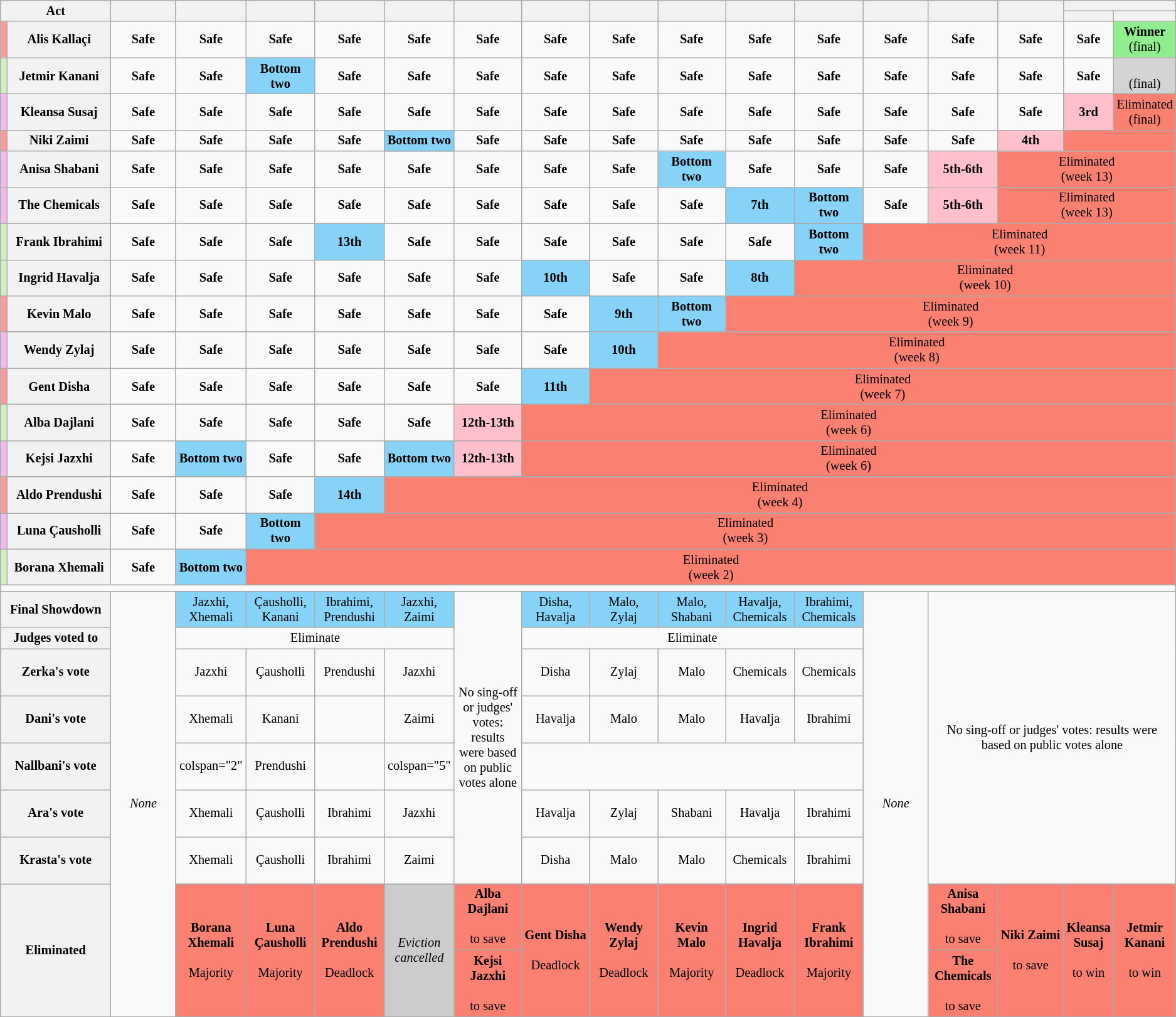<table class="wikitable" style="text-align:center; font-size:85%">
<tr>
<th style="width:10%" colspan="2" rowspan="2" scope="col">Act</th>
<th style="width:6%" rowspan="2" scope="col"></th>
<th style="width:6%" rowspan="2" scope="col"></th>
<th style="width:6%" rowspan="2" scope="col"></th>
<th style="width:6%" rowspan="2" scope="col"></th>
<th style="width:6%" rowspan="2" scope="col"></th>
<th style="width:6%" rowspan="2" scope="col"></th>
<th style="width:6%" rowspan="2" scope="col"></th>
<th style="width:6%" rowspan="2" scope="col"></th>
<th style="width:6%" rowspan="2" scope="col"></th>
<th style="width:6%" rowspan="2" scope="col"></th>
<th style="width:6%" rowspan="2" scope="col"></th>
<th style="width:6%" rowspan="2" scope="col"></th>
<th style="width:6%" rowspan="2" scope="col"></th>
<th style="width:6%" rowspan="2" scope="col"></th>
<th style="width:6%" colspan="2" scope="col"></th>
</tr>
<tr>
<th scope="col"></th>
<th scope="col"></th>
</tr>
<tr>
<th style="background:#ff9999"></th>
<th scope="row">Alis Kallaçi</th>
<td><strong>Safe</strong></td>
<td><strong>Safe</strong></td>
<td><strong>Safe</strong></td>
<td><strong>Safe</strong></td>
<td><strong>Safe</strong></td>
<td><strong>Safe</strong></td>
<td><strong>Safe</strong></td>
<td><strong>Safe</strong></td>
<td><strong>Safe</strong></td>
<td><strong>Safe</strong></td>
<td><strong>Safe</strong></td>
<td><strong>Safe</strong></td>
<td><strong>Safe</strong></td>
<td><strong>Safe</strong></td>
<td><strong>Safe</strong></td>
<td style="background:lightgreen"><strong>Winner</strong><br>(final)</td>
</tr>
<tr>
<th style="background:#d0f0c0"></th>
<th scope="row">Jetmir Kanani</th>
<td><strong>Safe</strong></td>
<td><strong>Safe</strong></td>
<td style="background:#87d3f8;"><strong>Bottom two</strong></td>
<td><strong>Safe</strong></td>
<td><strong>Safe</strong></td>
<td><strong>Safe</strong></td>
<td><strong>Safe</strong></td>
<td><strong>Safe</strong></td>
<td><strong>Safe</strong></td>
<td><strong>Safe</strong></td>
<td><strong>Safe</strong></td>
<td><strong>Safe</strong></td>
<td><strong>Safe</strong></td>
<td><strong>Safe</strong></td>
<td><strong>Safe</strong></td>
<td style="background:lightgrey;"><br>(final)</td>
</tr>
<tr>
<th style="background:#f4bbee"></th>
<th scope="row">Kleansa Susaj</th>
<td><strong>Safe</strong></td>
<td><strong>Safe</strong></td>
<td><strong>Safe</strong></td>
<td><strong>Safe</strong></td>
<td><strong>Safe</strong></td>
<td><strong>Safe</strong></td>
<td><strong>Safe</strong></td>
<td><strong>Safe</strong></td>
<td><strong>Safe</strong></td>
<td><strong>Safe</strong></td>
<td><strong>Safe</strong></td>
<td><strong>Safe</strong></td>
<td><strong>Safe</strong></td>
<td><strong>Safe</strong></td>
<td style="background:pink"><strong>3rd</strong></td>
<td style="background:salmon">Eliminated<br>(final)</td>
</tr>
<tr>
<th style="background:#ff9999"></th>
<th scope="row">Niki Zaimi</th>
<td><strong>Safe</strong></td>
<td><strong>Safe</strong></td>
<td><strong>Safe</strong></td>
<td><strong>Safe</strong></td>
<td style="background:#87d3f8;"><strong>Bottom two</strong></td>
<td><strong>Safe</strong></td>
<td><strong>Safe</strong></td>
<td><strong>Safe</strong></td>
<td><strong>Safe</strong></td>
<td><strong>Safe</strong></td>
<td><strong>Safe</strong></td>
<td><strong>Safe</strong></td>
<td><strong>Safe</strong></td>
<td style="background:pink;"><strong>4th</strong></td>
<td colspan="2" style="background:salmon;"></td>
</tr>
<tr>
<th style="background:#f4bbee"></th>
<th scope="row">Anisa Shabani</th>
<td><strong>Safe</strong></td>
<td><strong>Safe</strong></td>
<td><strong>Safe</strong></td>
<td><strong>Safe</strong></td>
<td><strong>Safe</strong></td>
<td><strong>Safe</strong></td>
<td><strong>Safe</strong></td>
<td><strong>Safe</strong></td>
<td style="background:#87d3f8;"><strong>Bottom two</strong></td>
<td><strong>Safe</strong></td>
<td><strong>Safe</strong></td>
<td><strong>Safe</strong></td>
<td style="background:pink;"><strong>5th-6th</strong></td>
<td colspan="3" style="background:salmon;">Eliminated<br>(week 13)</td>
</tr>
<tr>
<th style="background:#f4bbee"></th>
<th scope="row">The Chemicals</th>
<td><strong>Safe</strong></td>
<td><strong>Safe</strong></td>
<td><strong>Safe</strong></td>
<td><strong>Safe</strong></td>
<td><strong>Safe</strong></td>
<td><strong>Safe</strong></td>
<td><strong>Safe</strong></td>
<td><strong>Safe</strong></td>
<td><strong>Safe</strong></td>
<td style="background:#87d3f8;"><strong>7th</strong></td>
<td style="background:#87d3f8;"><strong>Bottom two</strong></td>
<td><strong>Safe</strong></td>
<td style="background:pink;"><strong>5th-6th</strong></td>
<td colspan="3" style="background:salmon;">Eliminated<br>(week 13)</td>
</tr>
<tr>
<th style="background:#d0f0c0"></th>
<th scope="row">Frank Ibrahimi</th>
<td><strong>Safe</strong></td>
<td><strong>Safe</strong></td>
<td><strong>Safe</strong></td>
<td style="background:#87d3f8;"><strong>13th</strong></td>
<td><strong>Safe</strong></td>
<td><strong>Safe</strong></td>
<td><strong>Safe</strong></td>
<td><strong>Safe</strong></td>
<td><strong>Safe</strong></td>
<td><strong>Safe</strong></td>
<td style="background:#87d3f8;"><strong>Bottom two</strong></td>
<td colspan="5" style="background:salmon;">Eliminated<br>(week 11)</td>
</tr>
<tr>
<th style="background:#d0f0c0"></th>
<th scope="row">Ingrid Havalja</th>
<td><strong>Safe</strong></td>
<td><strong>Safe</strong></td>
<td><strong>Safe</strong></td>
<td><strong>Safe</strong></td>
<td><strong>Safe</strong></td>
<td><strong>Safe</strong></td>
<td style="background:#87d3f8;"><strong>10th</strong></td>
<td><strong>Safe</strong></td>
<td><strong>Safe</strong></td>
<td style="background:#87d3f8;"><strong>8th</strong></td>
<td colspan="6" style="background:salmon;">Eliminated<br>(week 10)</td>
</tr>
<tr>
<th style="background:#ff9999"></th>
<th scope="row">Kevin Malo</th>
<td><strong>Safe</strong></td>
<td><strong>Safe</strong></td>
<td><strong>Safe</strong></td>
<td><strong>Safe</strong></td>
<td><strong>Safe</strong></td>
<td><strong>Safe</strong></td>
<td><strong>Safe</strong></td>
<td style="background:#87d3f8;"><strong>9th</strong></td>
<td style="background:#87d3f8;"><strong>Bottom two</strong></td>
<td colspan="7" style="background:salmon;">Eliminated<br>(week 9)</td>
</tr>
<tr>
<th style="background:#f4bbee"></th>
<th scope="row">Wendy Zylaj</th>
<td><strong>Safe</strong></td>
<td><strong>Safe</strong></td>
<td><strong>Safe</strong></td>
<td><strong>Safe</strong></td>
<td><strong>Safe</strong></td>
<td><strong>Safe</strong></td>
<td><strong>Safe</strong></td>
<td style="background:#87d3f8;"><strong>10th</strong></td>
<td colspan="8" style="background:salmon;">Eliminated<br>(week 8)</td>
</tr>
<tr>
<th style="background:#ff9999"></th>
<th scope="row">Gent Disha</th>
<td><strong>Safe</strong></td>
<td><strong>Safe</strong></td>
<td><strong>Safe</strong></td>
<td><strong>Safe</strong></td>
<td><strong>Safe</strong></td>
<td><strong>Safe</strong></td>
<td style="background:#87d3f8;"><strong>11th</strong></td>
<td colspan="9" style="background:salmon;">Eliminated<br>(week 7)</td>
</tr>
<tr>
<th style="background:#d0f0c0"></th>
<th scope="row">Alba Dajlani</th>
<td><strong>Safe</strong></td>
<td><strong>Safe</strong></td>
<td><strong>Safe</strong></td>
<td><strong>Safe</strong></td>
<td><strong>Safe</strong></td>
<td style="background:pink;"><strong>12th-13th</strong></td>
<td colspan="10" style="background:salmon;">Eliminated<br>(week 6)</td>
</tr>
<tr>
<th style="background:#f4bbee"></th>
<th scope="row">Kejsi Jazxhi</th>
<td><strong>Safe</strong></td>
<td style="background:#87d3f8;"><strong>Bottom two</strong></td>
<td><strong>Safe</strong></td>
<td><strong>Safe</strong></td>
<td style="background:#87d3f8;"><strong>Bottom two</strong></td>
<td style="background:pink;"><strong>12th-13th</strong></td>
<td colspan="10" style="background:salmon;">Eliminated<br>(week 6)</td>
</tr>
<tr>
<th style="background:#ff9999"></th>
<th scope="row">Aldo Prendushi</th>
<td><strong>Safe</strong></td>
<td><strong>Safe</strong></td>
<td><strong>Safe</strong></td>
<td style="background:#87d3f8;"><strong>14th</strong></td>
<td colspan="12" style="background:salmon;">Eliminated<br>(week 4)</td>
</tr>
<tr>
<th style="background:#f4bbee"></th>
<th scope="row">Luna Çausholli</th>
<td><strong>Safe</strong></td>
<td><strong>Safe</strong></td>
<td style="background:#87d3f8;"><strong>Bottom two</strong></td>
<td colspan="13" style="background:salmon;">Eliminated<br>(week 3)</td>
</tr>
<tr>
<th style="background:#d0f0c0"></th>
<th scope="row">Borana Xhemali</th>
<td><strong>Safe</strong></td>
<td style="background:#87d3f8;"><strong>Bottom two</strong></td>
<td colspan="14" style="background:salmon;">Eliminated<br>(week 2)</td>
</tr>
<tr>
<td colspan="18"></td>
</tr>
<tr>
<th scope="row" colspan=2>Final Showdown</th>
<td rowspan="9"><em>None</em> </td>
<td style="background:#87d3f8;">Jazxhi,<br>Xhemali</td>
<td style="background:#87d3f8;">Çausholli,<br>Kanani</td>
<td style="background:#87d3f8;">Ibrahimi,<br>Prendushi</td>
<td style="background:#87d3f8;">Jazxhi,<br>Zaimi</td>
<td rowspan="7">No sing-off or judges' votes: results were based on public votes alone</td>
<td style="background:#87d3f8;">Disha,<br>Havalja</td>
<td style="background:#87d3f8;">Malo,<br>Zylaj</td>
<td style="background:#87d3f8;">Malo,<br>Shabani</td>
<td style="background:#87d3f8;">Havalja,<br>Chemicals</td>
<td style="background:#87d3f8;">Ibrahimi,<br>Chemicals</td>
<td rowspan="9"><em>None</em> </td>
<td rowspan="7" colspan="4">No sing-off or judges' votes: results were based on public votes alone</td>
</tr>
<tr>
<th scope="row" colspan="2">Judges voted to</th>
<td colspan="4">Eliminate</td>
<td colspan="5">Eliminate</td>
</tr>
<tr style="height:50px">
<th scope="row" colspan=2>Zerka's vote</th>
<td>Jazxhi</td>
<td>Çausholli</td>
<td>Prendushi</td>
<td>Jazxhi</td>
<td>Disha</td>
<td>Zylaj</td>
<td>Malo</td>
<td>Chemicals</td>
<td>Chemicals</td>
</tr>
<tr style="height:50px">
<th scope="row" colspan=2>Dani's vote</th>
<td>Xhemali</td>
<td>Kanani</td>
<td></td>
<td>Zaimi</td>
<td>Havalja</td>
<td>Malo</td>
<td>Malo</td>
<td>Havalja</td>
<td>Ibrahimi</td>
</tr>
<tr style="height:50px">
<th scope="row" colspan=2>Nallbani's vote</th>
<td>colspan="2" </td>
<td>Prendushi</td>
<td></td>
<td>colspan="5" </td>
</tr>
<tr style="height:50px">
<th scope="row" colspan=2>Ara's vote</th>
<td>Xhemali</td>
<td>Çausholli</td>
<td>Ibrahimi</td>
<td>Jazxhi</td>
<td>Havalja</td>
<td>Zylaj</td>
<td>Shabani</td>
<td>Havalja</td>
<td>Ibrahimi</td>
</tr>
<tr style="height:50px">
<th scope="row" colspan=2>Krasta's vote</th>
<td>Xhemali</td>
<td>Çausholli</td>
<td>Ibrahimi</td>
<td>Zaimi</td>
<td>Disha</td>
<td>Malo</td>
<td>Malo</td>
<td>Chemicals</td>
<td>Ibrahimi</td>
</tr>
<tr>
<th colspan="2" rowspan="2" scope="row">Eliminated</th>
<td rowspan="2" style="background:salmon;"><strong>Borana Xhemali</strong><br><br>Majority</td>
<td rowspan="2" style="background:salmon;"><strong>Luna Çausholli</strong><br><br>Majority</td>
<td rowspan="2" style="background:salmon;"><strong>Aldo Prendushi</strong><br><br>Deadlock</td>
<td rowspan="2" style="background:#CCC"><em>Eviction<br>cancelled</em> </td>
<td style="background:salmon;"><strong>Alba Dajlani</strong><br><br>to save</td>
<td rowspan="2" style="background:salmon;"><strong>Gent Disha</strong><br><br>Deadlock</td>
<td rowspan="2" style="background:salmon;"><strong>Wendy Zylaj</strong><br><br>Deadlock</td>
<td rowspan="2" style="background:salmon;"><strong>Kevin Malo</strong><br><br>Majority</td>
<td rowspan="2" style="background:salmon;"><strong>Ingrid Havalja</strong><br><br>Deadlock</td>
<td rowspan="2" style="background:salmon;"><strong>Frank Ibrahimi</strong><br><br>Majority</td>
<td style="background:salmon;"><strong>Anisa Shabani</strong><br><br>to save</td>
<td rowspan="2" style="background:salmon;"><strong>Niki Zaimi</strong><br><br>to save</td>
<td rowspan="2" style="background:salmon;"><strong>Kleansa Susaj</strong><br><br>to win</td>
<td rowspan="2" style="background:salmon;"><strong>Jetmir Kanani</strong><br><br>to win</td>
</tr>
<tr>
<td style="background:salmon;"><strong>Kejsi Jazxhi</strong><br><br>to save</td>
<td style="background:salmon;"><strong>The Chemicals</strong><br><br>to save</td>
</tr>
<tr>
</tr>
</table>
